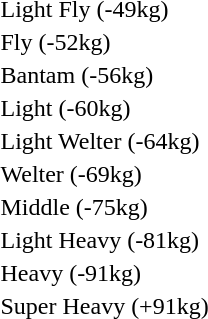<table>
<tr>
<td rowspan=2>Light Fly (-49kg)</td>
<td rowspan=2></td>
<td rowspan=2></td>
<td></td>
</tr>
<tr>
<td></td>
</tr>
<tr>
<td rowspan=2>Fly (-52kg)</td>
<td rowspan=2></td>
<td rowspan=2></td>
<td></td>
</tr>
<tr>
<td></td>
</tr>
<tr>
<td rowspan=2>Bantam (-56kg)</td>
<td rowspan=2></td>
<td rowspan=2></td>
<td></td>
</tr>
<tr>
<td></td>
</tr>
<tr>
<td rowspan=2>Light (-60kg)</td>
<td rowspan=2></td>
<td rowspan=2></td>
<td></td>
</tr>
<tr>
<td></td>
</tr>
<tr>
<td rowspan=2>Light Welter (-64kg)</td>
<td rowspan=2></td>
<td rowspan=2></td>
<td></td>
</tr>
<tr>
<td></td>
</tr>
<tr>
<td rowspan=2>Welter (-69kg)</td>
<td rowspan=2></td>
<td rowspan=2></td>
<td></td>
</tr>
<tr>
<td></td>
</tr>
<tr>
<td rowspan=2>Middle (-75kg)</td>
<td rowspan=2></td>
<td rowspan=2></td>
<td></td>
</tr>
<tr>
<td></td>
</tr>
<tr>
<td rowspan=2>Light Heavy (-81kg)</td>
<td rowspan=2></td>
<td rowspan=2></td>
<td></td>
</tr>
<tr>
<td></td>
</tr>
<tr>
<td>Heavy (-91kg)</td>
<td></td>
<td></td>
<td></td>
</tr>
<tr>
<td rowspan=2>Super Heavy (+91kg)</td>
<td rowspan=2></td>
<td rowspan=2></td>
<td></td>
</tr>
<tr>
<td></td>
</tr>
</table>
